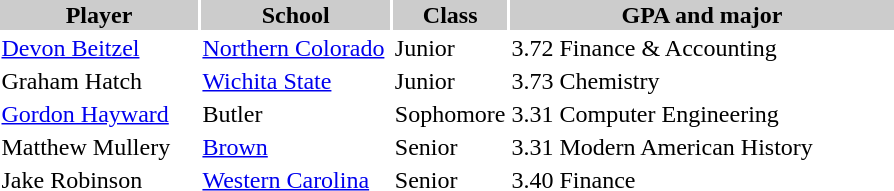<table style="width:600px" "border:'1' 'solid' 'gray' ">
<tr>
<th style="background:#ccc; width:23%;">Player</th>
<th style="background:#ccc; width:22%;">School</th>
<th style="background:#ccc; width:10%;">Class</th>
<th style="background:#ccc; width:45%;">GPA and major</th>
</tr>
<tr>
<td><a href='#'>Devon Beitzel</a></td>
<td><a href='#'>Northern Colorado</a></td>
<td>Junior</td>
<td>3.72 Finance & Accounting</td>
</tr>
<tr>
<td>Graham Hatch</td>
<td><a href='#'>Wichita State</a></td>
<td>Junior</td>
<td>3.73 Chemistry</td>
</tr>
<tr>
<td><a href='#'>Gordon Hayward</a></td>
<td>Butler</td>
<td>Sophomore</td>
<td>3.31 Computer Engineering</td>
</tr>
<tr>
<td>Matthew Mullery</td>
<td><a href='#'>Brown</a></td>
<td>Senior</td>
<td>3.31 Modern American History</td>
</tr>
<tr>
<td>Jake Robinson</td>
<td><a href='#'>Western Carolina</a></td>
<td>Senior</td>
<td>3.40 Finance</td>
</tr>
</table>
